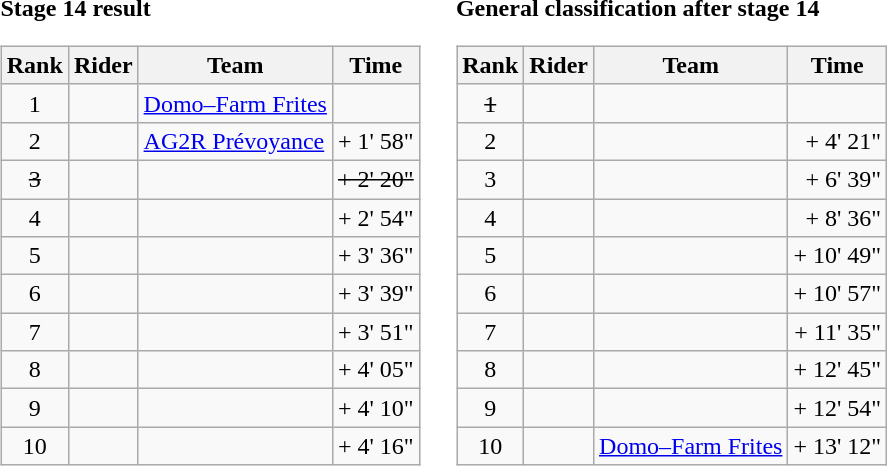<table>
<tr>
<td><strong>Stage 14 result</strong><br><table class="wikitable">
<tr>
<th scope="col">Rank</th>
<th scope="col">Rider</th>
<th scope="col">Team</th>
<th scope="col">Time</th>
</tr>
<tr>
<td style="text-align:center;">1</td>
<td></td>
<td><a href='#'>Domo–Farm Frites</a></td>
<td align=right></td>
</tr>
<tr>
<td style="text-align:center;">2</td>
<td></td>
<td><a href='#'>AG2R Prévoyance</a></td>
<td align=right>+ 1' 58"</td>
</tr>
<tr>
<td style="text-align:center;"><del>3</del></td>
<td><del></del> </td>
<td><del></del></td>
<td align=right><del>+ 2' 20"</del></td>
</tr>
<tr>
<td style="text-align:center;">4</td>
<td></td>
<td></td>
<td align=right>+ 2' 54"</td>
</tr>
<tr>
<td style="text-align:center;">5</td>
<td></td>
<td></td>
<td align=right>+ 3' 36"</td>
</tr>
<tr>
<td style="text-align:center;">6</td>
<td> </td>
<td></td>
<td align=right>+ 3' 39"</td>
</tr>
<tr>
<td style="text-align:center;">7</td>
<td></td>
<td></td>
<td align=right>+ 3' 51"</td>
</tr>
<tr>
<td style="text-align:center;">8</td>
<td></td>
<td></td>
<td align=right>+ 4' 05"</td>
</tr>
<tr>
<td style="text-align:center;">9</td>
<td></td>
<td></td>
<td align=right>+ 4' 10"</td>
</tr>
<tr>
<td style="text-align:center;">10</td>
<td></td>
<td></td>
<td align=right>+ 4' 16"</td>
</tr>
</table>
</td>
<td></td>
<td><strong>General classification after stage 14</strong><br><table class="wikitable">
<tr>
<th scope="col">Rank</th>
<th scope="col">Rider</th>
<th scope="col">Team</th>
<th scope="col">Time</th>
</tr>
<tr>
<td style="text-align:center;"><del>1</del></td>
<td><del></del> </td>
<td><del></del></td>
<td align=right><del></del></td>
</tr>
<tr>
<td style="text-align:center;">2</td>
<td></td>
<td></td>
<td align=right>+ 4' 21"</td>
</tr>
<tr>
<td style="text-align:center;">3</td>
<td></td>
<td></td>
<td align=right>+ 6' 39"</td>
</tr>
<tr>
<td style="text-align:center;">4</td>
<td></td>
<td></td>
<td align=right>+ 8' 36"</td>
</tr>
<tr>
<td style="text-align:center;">5</td>
<td></td>
<td></td>
<td align=right>+ 10' 49"</td>
</tr>
<tr>
<td style="text-align:center;">6</td>
<td></td>
<td></td>
<td align=right>+ 10' 57"</td>
</tr>
<tr>
<td style="text-align:center;">7</td>
<td></td>
<td></td>
<td align=right>+ 11' 35"</td>
</tr>
<tr>
<td style="text-align:center;">8</td>
<td></td>
<td></td>
<td align=right>+ 12' 45"</td>
</tr>
<tr>
<td style="text-align:center;">9</td>
<td></td>
<td></td>
<td align=right>+ 12' 54"</td>
</tr>
<tr>
<td style="text-align:center;">10</td>
<td></td>
<td><a href='#'>Domo–Farm Frites</a></td>
<td align=right>+ 13' 12"</td>
</tr>
</table>
</td>
</tr>
</table>
